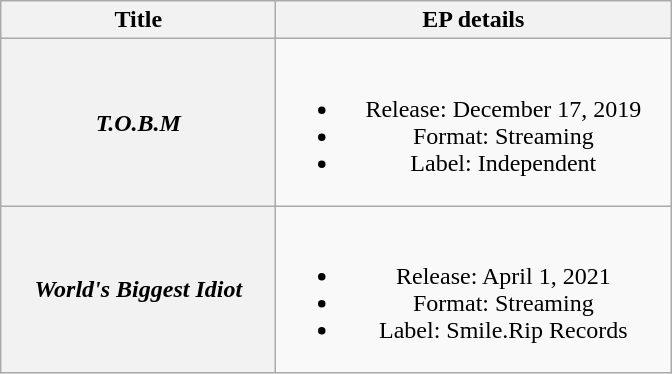<table class="wikitable plainrowheaders" style="text-align: center;">
<tr>
<th scope="col" style="width:11em;">Title</th>
<th scope="col" style="width:16em;">EP details</th>
</tr>
<tr>
<th scope="row"><em>T.O.B.M</em></th>
<td><br><ul><li>Release: December 17, 2019</li><li>Format: Streaming</li><li>Label: Independent</li></ul></td>
</tr>
<tr>
<th scope="row"><em>World's Biggest Idiot</em></th>
<td><br><ul><li>Release: April 1, 2021</li><li>Format: Streaming</li><li>Label: Smile.Rip Records</li></ul></td>
</tr>
</table>
